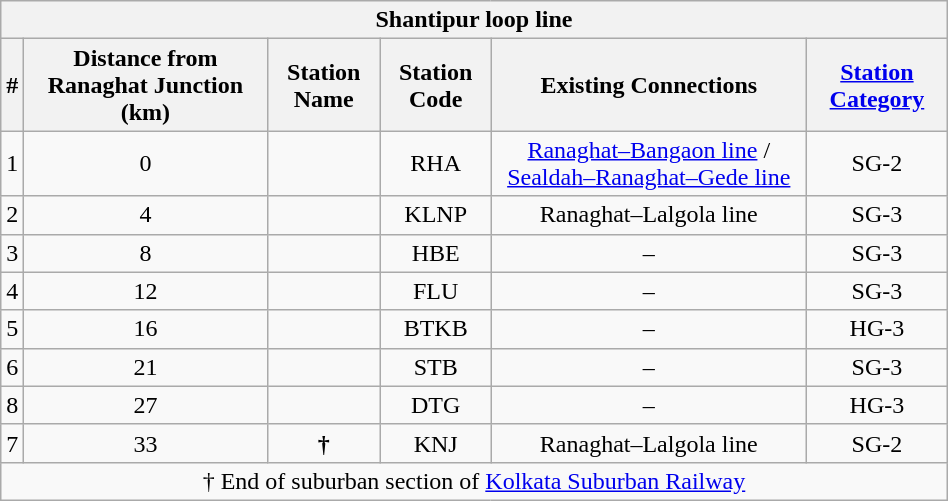<table class="wikitable" style="text-align:center; width:50%;">
<tr>
<th colspan="6"><strong>Shantipur loop line</strong></th>
</tr>
<tr>
<th style="max-width:1%;">#</th>
<th style="max-width:1%;">Distance from Ranaghat Junction (km)</th>
<th style="max-width:5%;">Station Name</th>
<th style="max-width:1%;">Station Code</th>
<th style="max-width:1%;">Existing Connections</th>
<th><a href='#'>Station Category</a></th>
</tr>
<tr>
<td>1</td>
<td>0</td>
<td><strong></strong></td>
<td>RHA</td>
<td><a href='#'>Ranaghat–Bangaon line</a> / <a href='#'>Sealdah–Ranaghat–Gede line</a></td>
<td>SG-2</td>
</tr>
<tr>
<td>2</td>
<td>4</td>
<td><strong></strong></td>
<td>KLNP</td>
<td>Ranaghat–Lalgola line</td>
<td>SG-3</td>
</tr>
<tr>
<td>3</td>
<td>8</td>
<td></td>
<td>HBE</td>
<td>–</td>
<td>SG-3</td>
</tr>
<tr>
<td>4</td>
<td>12</td>
<td></td>
<td>FLU</td>
<td>–</td>
<td>SG-3</td>
</tr>
<tr>
<td>5</td>
<td>16</td>
<td></td>
<td>BTKB</td>
<td>–</td>
<td>HG-3</td>
</tr>
<tr>
<td>6</td>
<td>21</td>
<td><strong></strong></td>
<td>STB</td>
<td>–</td>
<td>SG-3</td>
</tr>
<tr>
<td>8</td>
<td>27</td>
<td></td>
<td>DTG</td>
<td>–</td>
<td>HG-3</td>
</tr>
<tr>
<td>7</td>
<td>33</td>
<td><strong> †</strong></td>
<td>KNJ</td>
<td>Ranaghat–Lalgola line</td>
<td>SG-2</td>
</tr>
<tr>
<td colspan="6">† End of suburban section of <a href='#'>Kolkata Suburban Railway</a></td>
</tr>
</table>
